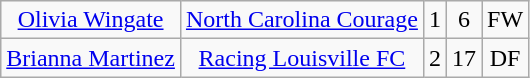<table class="wikitable" style="text-align:center;">
<tr>
<td><a href='#'>Olivia Wingate</a></td>
<td><a href='#'>North Carolina Courage</a></td>
<td>1</td>
<td>6</td>
<td>FW</td>
</tr>
<tr>
<td><a href='#'>Brianna Martinez</a></td>
<td><a href='#'>Racing Louisville FC</a></td>
<td>2</td>
<td>17</td>
<td>DF</td>
</tr>
</table>
